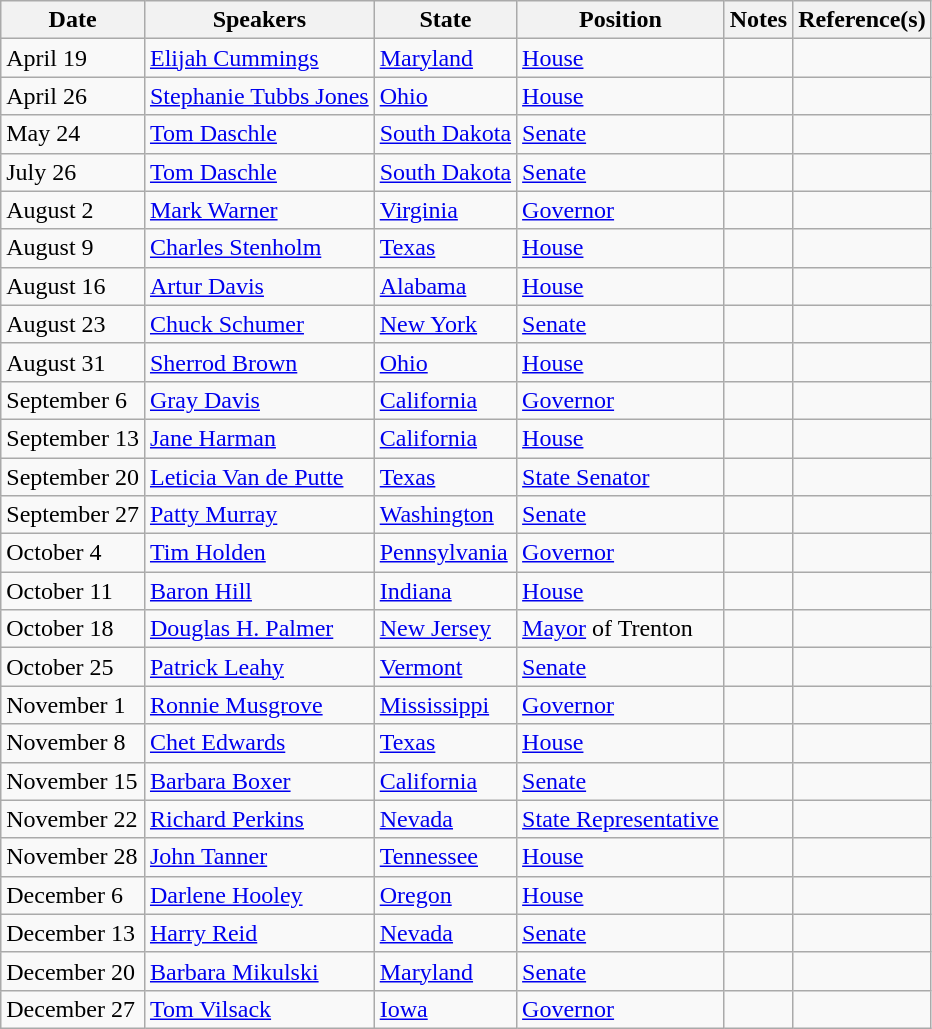<table class="wikitable sortable mw-collapsible mw-collapsed">
<tr>
<th style="text-align: center;">Date</th>
<th style="text-align: center;">Speakers</th>
<th style="text-align: center;">State</th>
<th style="text-align: center;">Position</th>
<th style="text-align: center;">Notes</th>
<th style="text-align: center;">Reference(s)</th>
</tr>
<tr>
<td>April 19</td>
<td><a href='#'>Elijah Cummings</a></td>
<td><a href='#'>Maryland</a></td>
<td><a href='#'>House</a></td>
<td></td>
<td></td>
</tr>
<tr>
<td>April 26</td>
<td><a href='#'>Stephanie Tubbs Jones</a></td>
<td><a href='#'>Ohio</a></td>
<td><a href='#'>House</a></td>
<td></td>
<td></td>
</tr>
<tr>
<td>May 24</td>
<td><a href='#'>Tom Daschle</a></td>
<td><a href='#'>South Dakota</a></td>
<td><a href='#'>Senate</a></td>
<td></td>
<td></td>
</tr>
<tr>
<td>July 26</td>
<td><a href='#'>Tom Daschle</a></td>
<td><a href='#'>South Dakota</a></td>
<td><a href='#'>Senate</a></td>
<td></td>
<td></td>
</tr>
<tr>
<td>August 2</td>
<td><a href='#'>Mark Warner</a></td>
<td><a href='#'>Virginia</a></td>
<td><a href='#'>Governor</a></td>
<td></td>
<td></td>
</tr>
<tr>
<td>August 9</td>
<td><a href='#'>Charles Stenholm</a></td>
<td><a href='#'>Texas</a></td>
<td><a href='#'>House</a></td>
<td></td>
<td></td>
</tr>
<tr>
<td>August 16</td>
<td><a href='#'>Artur Davis</a></td>
<td><a href='#'>Alabama</a></td>
<td><a href='#'>House</a></td>
<td></td>
<td></td>
</tr>
<tr>
<td>August 23</td>
<td><a href='#'>Chuck Schumer</a></td>
<td><a href='#'>New York</a></td>
<td><a href='#'>Senate</a></td>
<td></td>
<td></td>
</tr>
<tr>
<td>August 31</td>
<td><a href='#'>Sherrod Brown</a></td>
<td><a href='#'>Ohio</a></td>
<td><a href='#'>House</a></td>
<td></td>
<td></td>
</tr>
<tr>
<td>September 6</td>
<td><a href='#'>Gray Davis</a></td>
<td><a href='#'>California</a></td>
<td><a href='#'>Governor</a></td>
<td></td>
<td></td>
</tr>
<tr>
<td>September 13</td>
<td><a href='#'>Jane Harman</a></td>
<td><a href='#'>California</a></td>
<td><a href='#'>House</a></td>
<td></td>
<td></td>
</tr>
<tr>
<td>September 20</td>
<td><a href='#'>Leticia Van de Putte</a></td>
<td><a href='#'>Texas</a></td>
<td><a href='#'>State Senator</a></td>
<td></td>
<td></td>
</tr>
<tr>
<td>September 27</td>
<td><a href='#'>Patty Murray</a></td>
<td><a href='#'>Washington</a></td>
<td><a href='#'>Senate</a></td>
<td></td>
<td></td>
</tr>
<tr>
<td>October 4</td>
<td><a href='#'>Tim Holden</a></td>
<td><a href='#'>Pennsylvania</a></td>
<td><a href='#'>Governor</a></td>
<td></td>
<td></td>
</tr>
<tr>
<td>October 11</td>
<td><a href='#'>Baron Hill</a></td>
<td><a href='#'>Indiana</a></td>
<td><a href='#'>House</a></td>
<td></td>
<td></td>
</tr>
<tr>
<td>October 18</td>
<td><a href='#'>Douglas H. Palmer</a></td>
<td><a href='#'>New Jersey</a></td>
<td><a href='#'>Mayor</a> of Trenton</td>
<td></td>
<td></td>
</tr>
<tr>
<td>October 25</td>
<td><a href='#'>Patrick Leahy</a></td>
<td><a href='#'>Vermont</a></td>
<td><a href='#'>Senate</a></td>
<td></td>
<td></td>
</tr>
<tr>
<td>November 1</td>
<td><a href='#'>Ronnie Musgrove</a></td>
<td><a href='#'>Mississippi</a></td>
<td><a href='#'>Governor</a></td>
<td></td>
<td></td>
</tr>
<tr>
<td>November 8</td>
<td><a href='#'>Chet Edwards</a></td>
<td><a href='#'>Texas</a></td>
<td><a href='#'>House</a></td>
<td></td>
<td></td>
</tr>
<tr>
<td>November 15</td>
<td><a href='#'>Barbara Boxer</a></td>
<td><a href='#'>California</a></td>
<td><a href='#'>Senate</a></td>
<td></td>
<td></td>
</tr>
<tr>
<td>November 22</td>
<td><a href='#'>Richard Perkins</a></td>
<td><a href='#'>Nevada</a></td>
<td><a href='#'>State Representative</a></td>
<td></td>
<td></td>
</tr>
<tr>
<td>November 28</td>
<td><a href='#'>John Tanner</a></td>
<td><a href='#'>Tennessee</a></td>
<td><a href='#'>House</a></td>
<td></td>
<td></td>
</tr>
<tr>
<td>December 6</td>
<td><a href='#'>Darlene Hooley</a></td>
<td><a href='#'>Oregon</a></td>
<td><a href='#'>House</a></td>
<td></td>
<td></td>
</tr>
<tr>
<td>December 13</td>
<td><a href='#'>Harry Reid</a></td>
<td><a href='#'>Nevada</a></td>
<td><a href='#'>Senate</a></td>
<td></td>
<td></td>
</tr>
<tr>
<td>December 20</td>
<td><a href='#'>Barbara Mikulski</a></td>
<td><a href='#'>Maryland</a></td>
<td><a href='#'>Senate</a></td>
<td></td>
<td></td>
</tr>
<tr>
<td>December 27</td>
<td><a href='#'>Tom Vilsack</a></td>
<td><a href='#'>Iowa</a></td>
<td><a href='#'>Governor</a></td>
<td></td>
<td></td>
</tr>
</table>
